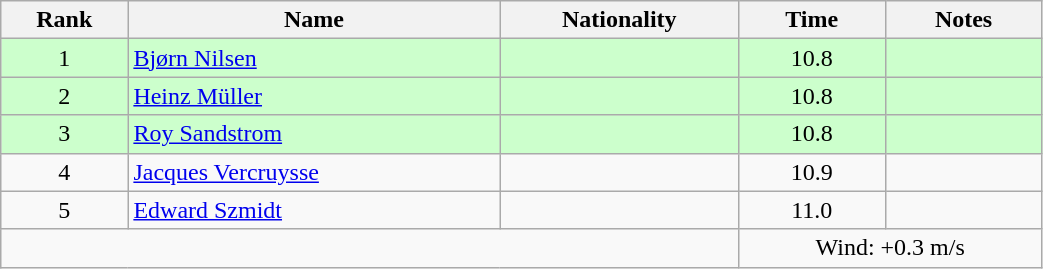<table class="wikitable sortable" style="text-align:center;width: 55%">
<tr>
<th>Rank</th>
<th>Name</th>
<th>Nationality</th>
<th>Time</th>
<th>Notes</th>
</tr>
<tr bgcolor=ccffcc>
<td>1</td>
<td align=left><a href='#'>Bjørn Nilsen</a></td>
<td align=left></td>
<td>10.8</td>
<td></td>
</tr>
<tr bgcolor=ccffcc>
<td>2</td>
<td align=left><a href='#'>Heinz Müller</a></td>
<td align=left></td>
<td>10.8</td>
<td></td>
</tr>
<tr bgcolor=ccffcc>
<td>3</td>
<td align=left><a href='#'>Roy Sandstrom</a></td>
<td align=left></td>
<td>10.8</td>
<td></td>
</tr>
<tr>
<td>4</td>
<td align=left><a href='#'>Jacques Vercruysse</a></td>
<td align=left></td>
<td>10.9</td>
<td></td>
</tr>
<tr>
<td>5</td>
<td align=left><a href='#'>Edward Szmidt</a></td>
<td align=left></td>
<td>11.0</td>
<td></td>
</tr>
<tr>
<td colspan="3"></td>
<td colspan="2">Wind: +0.3 m/s</td>
</tr>
</table>
